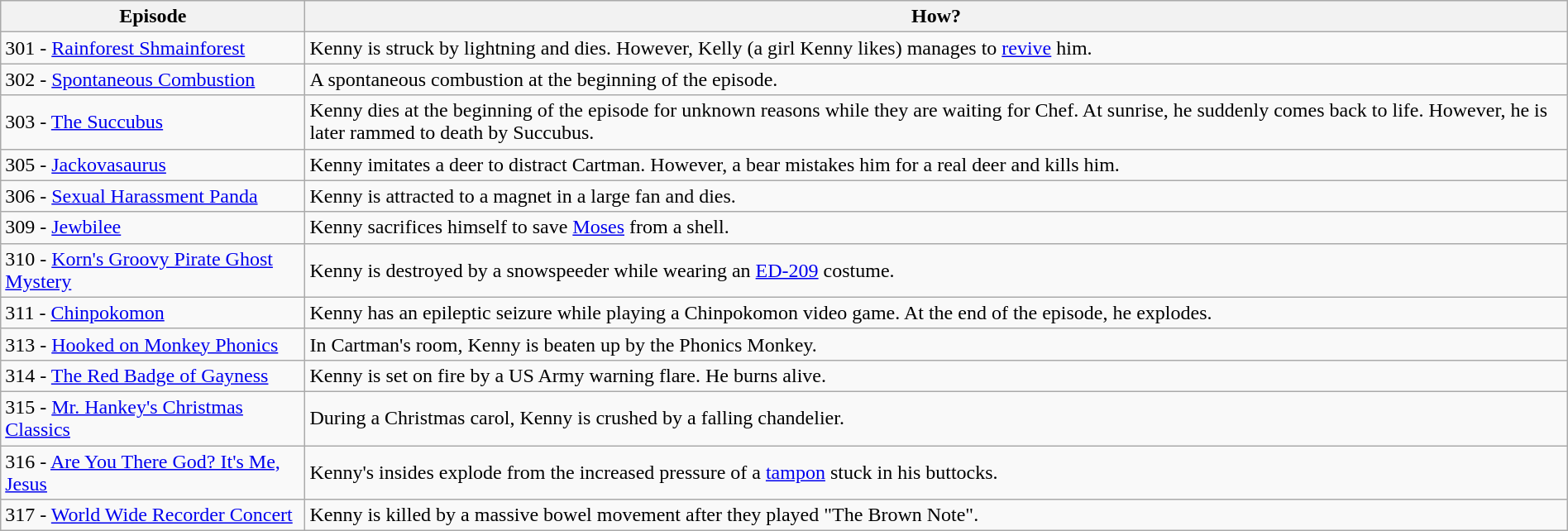<table class="wikitable" width="100%">
<tr>
<th>Episode</th>
<th>How?</th>
</tr>
<tr>
<td>301 - <a href='#'>Rainforest Shmainforest</a></td>
<td>Kenny is struck by lightning and dies. However, Kelly (a girl Kenny likes) manages to <a href='#'>revive</a> him.</td>
</tr>
<tr>
<td>302 - <a href='#'>Spontaneous Combustion</a></td>
<td>A spontaneous combustion at the beginning of the episode.</td>
</tr>
<tr>
<td>303 - <a href='#'>The Succubus</a></td>
<td>Kenny dies at the beginning of the episode for unknown reasons while they are waiting for Chef. At sunrise, he suddenly comes back to life. However, he is later rammed to death by Succubus.</td>
</tr>
<tr>
<td>305 - <a href='#'>Jackovasaurus</a></td>
<td>Kenny imitates a deer to distract Cartman. However, a bear mistakes him for a real deer and kills him.</td>
</tr>
<tr>
<td>306 - <a href='#'>Sexual Harassment Panda</a></td>
<td>Kenny is attracted to a magnet in a large fan and dies.</td>
</tr>
<tr>
<td>309 - <a href='#'>Jewbilee</a></td>
<td>Kenny sacrifices himself to save <a href='#'>Moses</a> from a shell.</td>
</tr>
<tr>
<td>310 - <a href='#'>Korn's Groovy Pirate Ghost Mystery</a></td>
<td>Kenny is destroyed by a snowspeeder while wearing an <a href='#'>ED-209</a> costume.</td>
</tr>
<tr>
<td>311 - <a href='#'>Chinpokomon</a></td>
<td>Kenny has an epileptic seizure while playing a Chinpokomon video game. At the end of the episode, he explodes.</td>
</tr>
<tr>
<td>313 - <a href='#'>Hooked on Monkey Phonics</a></td>
<td>In Cartman's room, Kenny is beaten up by the Phonics Monkey.</td>
</tr>
<tr>
<td>314 - <a href='#'>The Red Badge of Gayness</a></td>
<td>Kenny is set on fire by a US Army warning flare. He burns alive.</td>
</tr>
<tr>
<td>315 - <a href='#'>Mr. Hankey's Christmas Classics</a></td>
<td>During a Christmas carol, Kenny is crushed by a falling chandelier.</td>
</tr>
<tr>
<td>316 - <a href='#'>Are You There God? It's Me, Jesus</a></td>
<td>Kenny's insides explode from the increased pressure of a <a href='#'>tampon</a> stuck in his buttocks.</td>
</tr>
<tr>
<td>317 - <a href='#'>World Wide Recorder Concert</a></td>
<td>Kenny is killed by a massive bowel movement after they played "The Brown Note".</td>
</tr>
</table>
